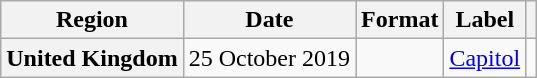<table class="wikitable plainrowheaders">
<tr>
<th scope="col">Region</th>
<th scope="col">Date</th>
<th scope="col">Format</th>
<th scope="col">Label</th>
<th scope="col"></th>
</tr>
<tr>
<th scope="row">United Kingdom</th>
<td>25 October 2019</td>
<td></td>
<td><a href='#'>Capitol</a></td>
<td></td>
</tr>
</table>
